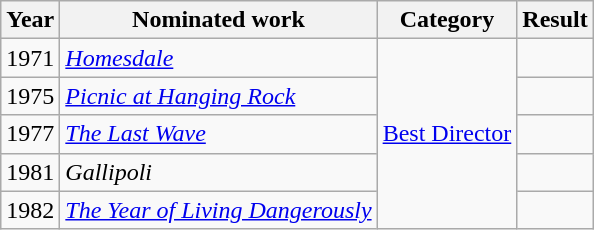<table class="wikitable">
<tr>
<th>Year</th>
<th>Nominated work</th>
<th>Category</th>
<th>Result</th>
</tr>
<tr>
<td>1971</td>
<td><em><a href='#'>Homesdale</a></em></td>
<td rowspan=5><a href='#'>Best Director</a></td>
<td></td>
</tr>
<tr>
<td>1975</td>
<td><em><a href='#'>Picnic at Hanging Rock</a></em></td>
<td></td>
</tr>
<tr>
<td>1977</td>
<td><em><a href='#'>The Last Wave</a></em></td>
<td></td>
</tr>
<tr>
<td>1981</td>
<td><em>Gallipoli</em></td>
<td></td>
</tr>
<tr>
<td>1982</td>
<td><em><a href='#'>The Year of Living Dangerously</a></em></td>
<td></td>
</tr>
</table>
